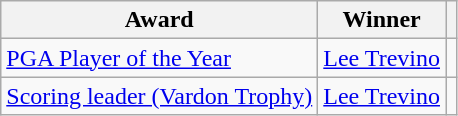<table class="wikitable">
<tr>
<th>Award</th>
<th>Winner</th>
<th></th>
</tr>
<tr>
<td><a href='#'>PGA Player of the Year</a></td>
<td> <a href='#'>Lee Trevino</a></td>
<td></td>
</tr>
<tr>
<td><a href='#'>Scoring leader (Vardon Trophy)</a></td>
<td> <a href='#'>Lee Trevino</a></td>
<td></td>
</tr>
</table>
